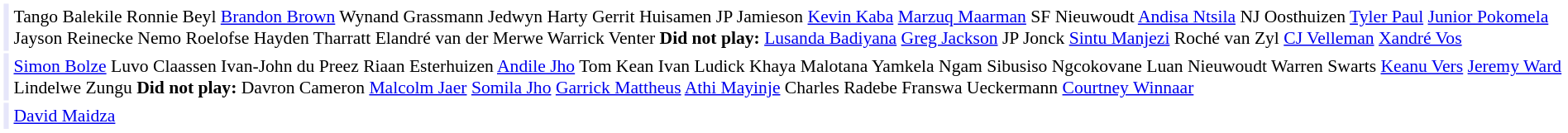<table cellpadding="2" style="border: 1px solid white; font-size:90%;">
<tr>
<td colspan="2" align="right" bgcolor="lavender"></td>
<td align="left">Tango Balekile Ronnie Beyl <a href='#'>Brandon Brown</a> Wynand Grassmann Jedwyn Harty Gerrit Huisamen JP Jamieson <a href='#'>Kevin Kaba</a> <a href='#'>Marzuq Maarman</a> SF Nieuwoudt <a href='#'>Andisa Ntsila</a> NJ Oosthuizen <a href='#'>Tyler Paul</a> <a href='#'>Junior Pokomela</a> Jayson Reinecke Nemo Roelofse Hayden Tharratt Elandré van der Merwe Warrick Venter <strong>Did not play:</strong> <a href='#'>Lusanda Badiyana</a> <a href='#'>Greg Jackson</a> JP Jonck <a href='#'>Sintu Manjezi</a> Roché van Zyl <a href='#'>CJ Velleman</a> <a href='#'>Xandré Vos</a></td>
</tr>
<tr>
<td colspan="2" align="right" bgcolor="lavender"></td>
<td align="left"><a href='#'>Simon Bolze</a> Luvo Claassen Ivan-John du Preez Riaan Esterhuizen <a href='#'>Andile Jho</a> Tom Kean Ivan Ludick Khaya Malotana Yamkela Ngam Sibusiso Ngcokovane Luan Nieuwoudt Warren Swarts <a href='#'>Keanu Vers</a> <a href='#'>Jeremy Ward</a> Lindelwe Zungu <strong>Did not play:</strong> Davron Cameron <a href='#'>Malcolm Jaer</a> <a href='#'>Somila Jho</a> <a href='#'>Garrick Mattheus</a> <a href='#'>Athi Mayinje</a> Charles Radebe Franswa Ueckermann <a href='#'>Courtney Winnaar</a></td>
</tr>
<tr>
<td colspan="2" align="right" bgcolor="lavender"></td>
<td align="left"><a href='#'>David Maidza</a></td>
</tr>
</table>
